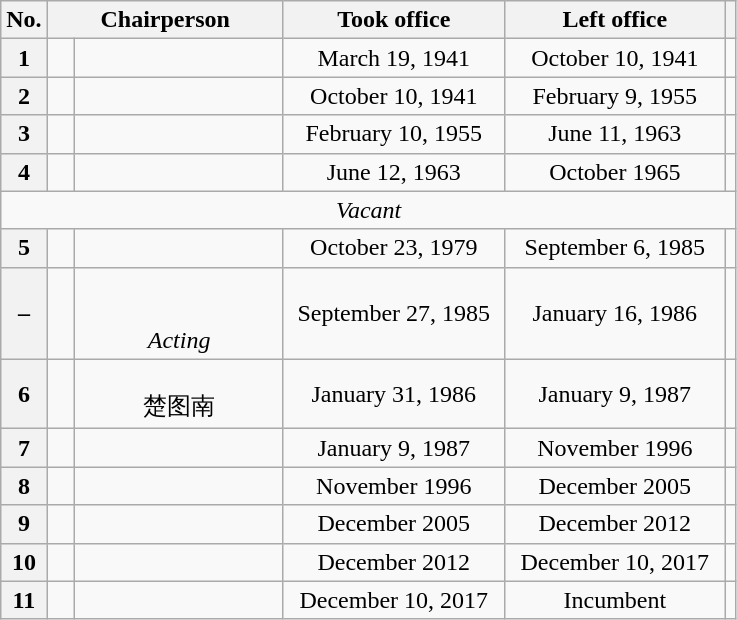<table class="wikitable" style="text-align: center; border-collapse: collapse;">
<tr>
<th>No.</th>
<th colspan="2" width="150">Chairperson</th>
<th align="center" width="140">Took office</th>
<th align="center" width="140">Left office</th>
<th></th>
</tr>
<tr>
<th><strong>1</strong></th>
<td align="center"></td>
<td align="center"><br></td>
<td align="center">March 19, 1941</td>
<td align="center">October 10, 1941</td>
<td></td>
</tr>
<tr>
<th><strong>2</strong></th>
<td align="center"></td>
<td align="center"><br></td>
<td align="center">October 10, 1941</td>
<td align="center">February 9, 1955</td>
<td></td>
</tr>
<tr>
<th><strong>3</strong></th>
<td align="center"></td>
<td align="center"><br></td>
<td align="center">February 10, 1955</td>
<td align="center">June 11, 1963</td>
<td></td>
</tr>
<tr>
<th><strong>4</strong></th>
<td align="center"></td>
<td align="center"><br></td>
<td align="center">June 12, 1963</td>
<td align="center">October 1965</td>
<td></td>
</tr>
<tr>
<td colspan="6"><em>Vacant</em></td>
</tr>
<tr>
<th><strong>5</strong></th>
<td></td>
<td><br></td>
<td>October 23, 1979</td>
<td>September 6, 1985</td>
<td></td>
</tr>
<tr>
<th><strong>–</strong></th>
<td align="center"></td>
<td align="center"><br><br><em>Acting</em></td>
<td align="center">September 27, 1985</td>
<td align="center">January 16, 1986</td>
<td></td>
</tr>
<tr>
<th><strong>6</strong></th>
<td></td>
<td><br>楚图南</td>
<td>January 31, 1986</td>
<td>January 9, 1987</td>
<td></td>
</tr>
<tr>
<th><strong>7</strong></th>
<td align="center"></td>
<td align="center"><br></td>
<td align="center">January 9, 1987</td>
<td align="center">November 1996</td>
<td></td>
</tr>
<tr>
<th><strong>8</strong></th>
<td rowspan="1" align="center"></td>
<td rowspan="1" align="center"><br></td>
<td align="center">November 1996</td>
<td align="center">December 2005</td>
<td></td>
</tr>
<tr>
<th><strong>9</strong></th>
<td></td>
<td><br></td>
<td>December 2005</td>
<td>December 2012</td>
<td></td>
</tr>
<tr>
<th>10</th>
<td></td>
<td><br></td>
<td>December 2012</td>
<td>December 10, 2017</td>
<td></td>
</tr>
<tr>
<th><strong>11</strong></th>
<td rowspan="1" align="center"></td>
<td rowspan="1" align="center"><br></td>
<td align="center">December 10, 2017</td>
<td align="center">Incumbent</td>
<td></td>
</tr>
</table>
